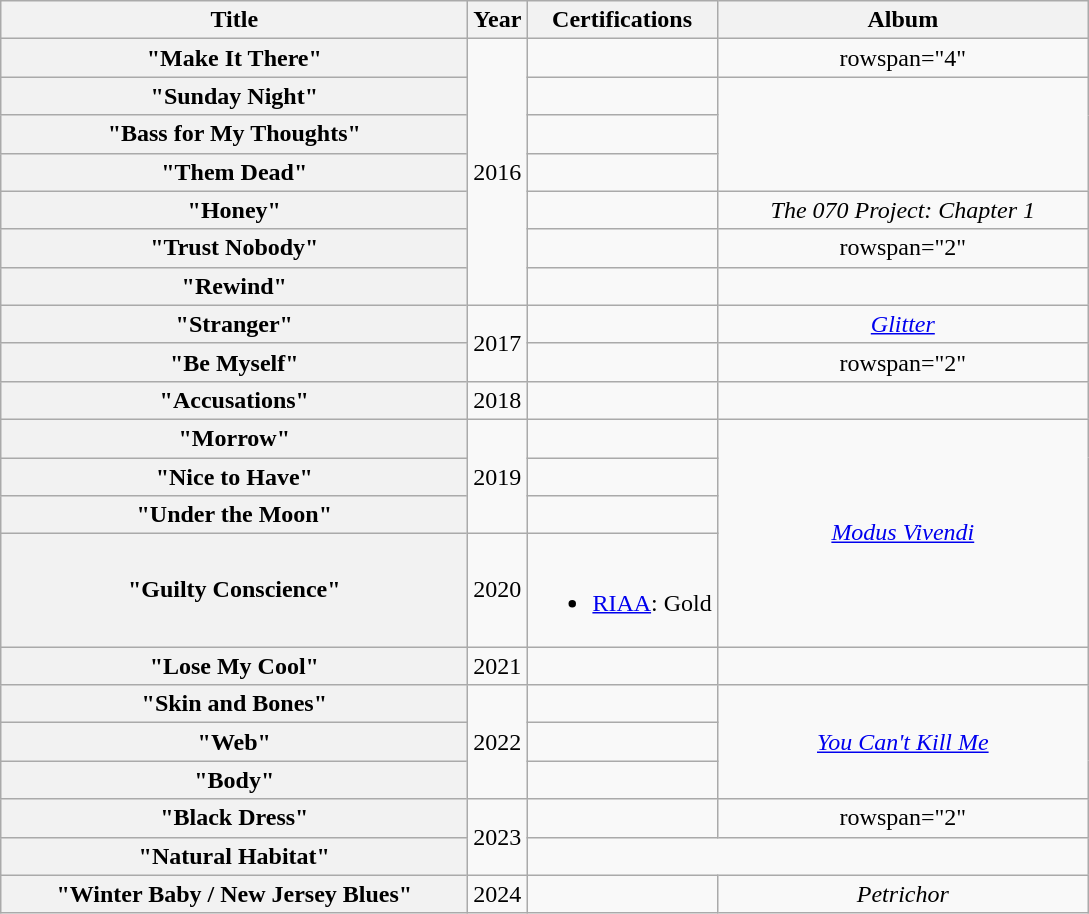<table class="wikitable plainrowheaders" style="text-align:center;">
<tr>
<th scope="col" style="width:19em;">Title</th>
<th scope="col" style="width:1em;">Year</th>
<th scope="col">Certifications</th>
<th scope="col" style="width:15em;">Album</th>
</tr>
<tr>
<th scope="row">"Make It There"</th>
<td rowspan="7">2016</td>
<td></td>
<td>rowspan="4" </td>
</tr>
<tr>
<th scope="row">"Sunday Night"<br></th>
<td></td>
</tr>
<tr>
<th scope="row">"Bass for My Thoughts"</th>
<td></td>
</tr>
<tr>
<th scope="row">"Them Dead"<br></th>
<td></td>
</tr>
<tr>
<th scope="row">"Honey"<br></th>
<td></td>
<td><em>The 070 Project: Chapter 1</em></td>
</tr>
<tr>
<th scope="row">"Trust Nobody"</th>
<td></td>
<td>rowspan="2" </td>
</tr>
<tr>
<th scope="row">"Rewind"<br></th>
<td></td>
</tr>
<tr>
<th scope="row">"Stranger"</th>
<td rowspan="2">2017</td>
<td></td>
<td><em><a href='#'>Glitter</a></em></td>
</tr>
<tr>
<th scope="row">"Be Myself"</th>
<td></td>
<td>rowspan="2" </td>
</tr>
<tr>
<th scope="row">"Accusations"</th>
<td>2018</td>
<td></td>
</tr>
<tr>
<th scope="row">"Morrow"</th>
<td rowspan="3">2019</td>
<td></td>
<td rowspan="4"><a href='#'><em>Modus Vivendi</em></a></td>
</tr>
<tr>
<th scope="row">"Nice to Have"</th>
<td></td>
</tr>
<tr>
<th scope="row">"Under the Moon"</th>
<td></td>
</tr>
<tr>
<th scope="row">"Guilty Conscience"</th>
<td>2020</td>
<td><br><ul><li><a href='#'>RIAA</a>: Gold</li></ul></td>
</tr>
<tr>
<th scope="row">"Lose My Cool"<br></th>
<td>2021</td>
<td></td>
<td></td>
</tr>
<tr>
<th scope="row">"Skin and Bones"</th>
<td rowspan="3">2022</td>
<td></td>
<td rowspan="3"><em><a href='#'>You Can't Kill Me</a></em></td>
</tr>
<tr>
<th scope="row">"Web"</th>
<td></td>
</tr>
<tr>
<th scope="row">"Body"<br></th>
<td></td>
</tr>
<tr>
<th scope="row">"Black Dress"</th>
<td rowspan="2">2023</td>
<td></td>
<td>rowspan="2" </td>
</tr>
<tr>
<th scope="row">"Natural Habitat"<br> </th>
</tr>
<tr>
<th scope="row">"Winter Baby / New Jersey Blues"</th>
<td>2024</td>
<td></td>
<td><em>Petrichor</em></td>
</tr>
</table>
